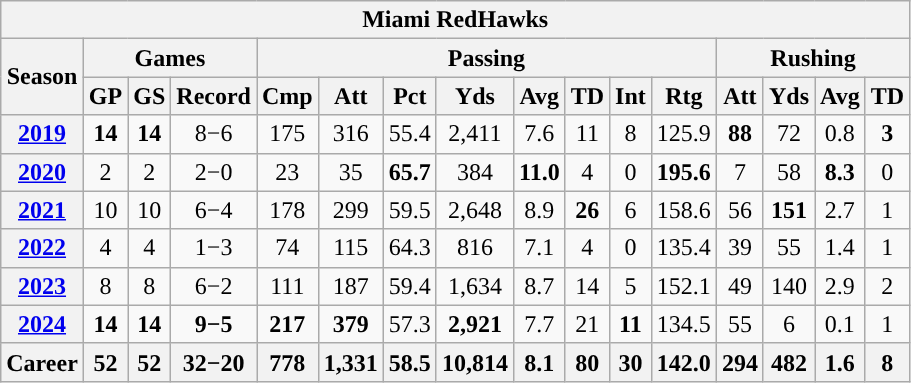<table class="wikitable" style="text-align:center;">
<tr>
<th colspan="16">Miami RedHawks</th>
</tr>
<tr>
<th rowspan="2">Season</th>
<th colspan="3">Games</th>
<th colspan="8">Passing</th>
<th colspan="5">Rushing</th>
</tr>
<tr>
<th>GP</th>
<th>GS</th>
<th>Record</th>
<th>Cmp</th>
<th>Att</th>
<th>Pct</th>
<th>Yds</th>
<th>Avg</th>
<th>TD</th>
<th>Int</th>
<th>Rtg</th>
<th>Att</th>
<th>Yds</th>
<th>Avg</th>
<th>TD</th>
</tr>
<tr>
<th><a href='#'>2019</a></th>
<td><strong>14</strong></td>
<td><strong>14</strong></td>
<td>8−6</td>
<td>175</td>
<td>316</td>
<td>55.4</td>
<td>2,411</td>
<td>7.6</td>
<td>11</td>
<td>8</td>
<td>125.9</td>
<td><strong>88</strong></td>
<td>72</td>
<td>0.8</td>
<td><strong>3</strong></td>
</tr>
<tr>
<th><a href='#'>2020</a></th>
<td>2</td>
<td>2</td>
<td>2−0</td>
<td>23</td>
<td>35</td>
<td><strong>65.7</strong></td>
<td>384</td>
<td><strong>11.0</strong></td>
<td>4</td>
<td>0</td>
<td><strong>195.6</strong></td>
<td>7</td>
<td>58</td>
<td><strong>8.3</strong></td>
<td>0</td>
</tr>
<tr>
<th><a href='#'>2021</a></th>
<td>10</td>
<td>10</td>
<td>6−4</td>
<td>178</td>
<td>299</td>
<td>59.5</td>
<td>2,648</td>
<td>8.9</td>
<td><strong>26</strong></td>
<td>6</td>
<td>158.6</td>
<td>56</td>
<td><strong>151</strong></td>
<td>2.7</td>
<td>1</td>
</tr>
<tr>
<th><a href='#'>2022</a></th>
<td>4</td>
<td>4</td>
<td>1−3</td>
<td>74</td>
<td>115</td>
<td>64.3</td>
<td>816</td>
<td>7.1</td>
<td>4</td>
<td>0</td>
<td>135.4</td>
<td>39</td>
<td>55</td>
<td>1.4</td>
<td>1</td>
</tr>
<tr>
<th><a href='#'>2023</a></th>
<td>8</td>
<td>8</td>
<td>6−2</td>
<td>111</td>
<td>187</td>
<td>59.4</td>
<td>1,634</td>
<td>8.7</td>
<td>14</td>
<td>5</td>
<td>152.1</td>
<td>49</td>
<td>140</td>
<td>2.9</td>
<td>2</td>
</tr>
<tr>
<th><a href='#'>2024</a></th>
<td><strong>14</strong></td>
<td><strong>14</strong></td>
<td><strong>9−5</strong></td>
<td><strong>217</strong></td>
<td><strong>379</strong></td>
<td>57.3</td>
<td><strong>2,921</strong></td>
<td>7.7</td>
<td>21</td>
<td><strong>11</strong></td>
<td>134.5</td>
<td>55</td>
<td>6</td>
<td>0.1</td>
<td>1</td>
</tr>
<tr>
<th>Career</th>
<th>52</th>
<th>52</th>
<th>32−20</th>
<th>778</th>
<th>1,331</th>
<th>58.5</th>
<th>10,814</th>
<th>8.1</th>
<th>80</th>
<th>30</th>
<th>142.0</th>
<th>294</th>
<th>482</th>
<th>1.6</th>
<th>8</th>
</tr>
</table>
